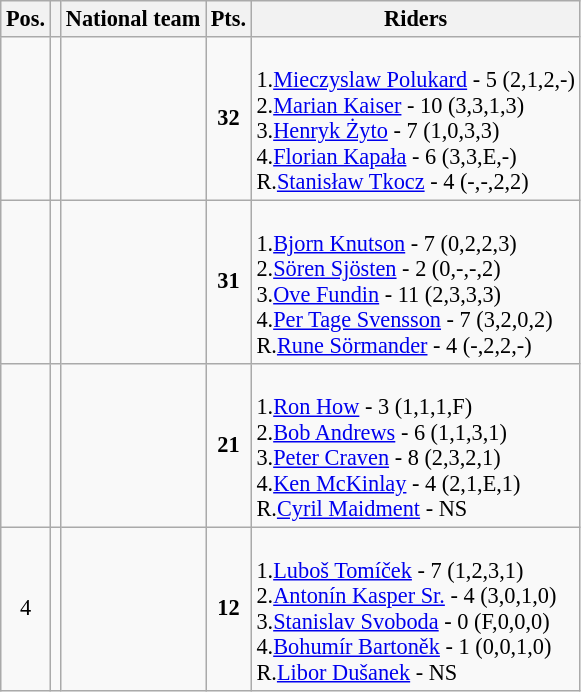<table class=wikitable style="font-size:93%;">
<tr>
<th>Pos.</th>
<th></th>
<th>National team</th>
<th>Pts.</th>
<th>Riders</th>
</tr>
<tr align=center >
<td></td>
<td></td>
<td align=left></td>
<td><strong>32</strong></td>
<td align=left><br>1.<a href='#'>Mieczyslaw Polukard</a> - 5 (2,1,2,-)<br>
2.<a href='#'>Marian Kaiser</a> - 10 (3,3,1,3)<br>
3.<a href='#'>Henryk Żyto</a> - 7 (1,0,3,3)<br>
4.<a href='#'>Florian Kapała</a> - 6 (3,3,E,-)<br>
R.<a href='#'>Stanisław Tkocz</a> - 4 (-,-,2,2)</td>
</tr>
<tr align=center >
<td></td>
<td></td>
<td align=left></td>
<td><strong>31</strong></td>
<td align=left><br>1.<a href='#'>Bjorn Knutson</a> - 7 (0,2,2,3)<br>
2.<a href='#'>Sören Sjösten</a> - 2 (0,-,-,2)<br>
3.<a href='#'>Ove Fundin</a> - 11 (2,3,3,3)<br>
4.<a href='#'>Per Tage Svensson</a> - 7 (3,2,0,2)<br>
R.<a href='#'>Rune Sörmander</a> - 4 (-,2,2,-)</td>
</tr>
<tr align=center >
<td></td>
<td></td>
<td align=left></td>
<td><strong>21</strong></td>
<td align=left><br>1.<a href='#'>Ron How</a> - 3 (1,1,1,F)<br>
2.<a href='#'>Bob Andrews</a> - 6 (1,1,3,1)<br>
3.<a href='#'>Peter Craven</a> - 8 (2,3,2,1)<br>
4.<a href='#'>Ken McKinlay</a> - 4 (2,1,E,1)<br>
R.<a href='#'>Cyril Maidment</a> - NS</td>
</tr>
<tr align=center>
<td>4</td>
<td></td>
<td align=left></td>
<td><strong>12</strong></td>
<td align=left><br>1.<a href='#'>Luboš Tomíček</a> - 7 (1,2,3,1)<br>
2.<a href='#'>Antonín Kasper Sr.</a> - 4 (3,0,1,0)<br>
3.<a href='#'>Stanislav Svoboda</a> - 0 (F,0,0,0)<br>
4.<a href='#'>Bohumír Bartoněk</a> - 1 (0,0,1,0)<br>
R.<a href='#'>Libor Dušanek</a> - NS</td>
</tr>
</table>
